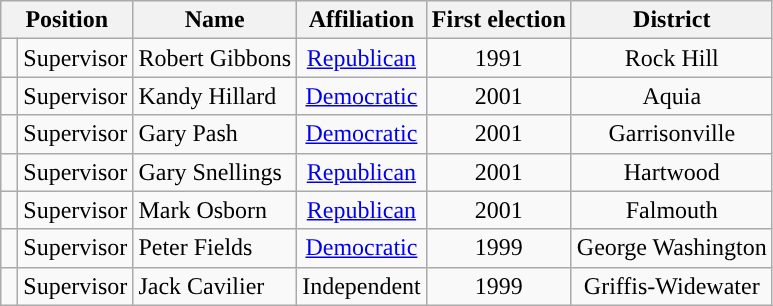<table class=wikitable>
<tr>
<th colspan=2 align=center valign=bottom>Position</th>
<th style="text-align:center;">Name</th>
<th valign=bottom>Affiliation</th>
<th valign=bottom align=center>First election</th>
<th valign=bottom align=center>District</th>
</tr>
<tr>
<td style="background-color:"> </td>
<td>Supervisor</td>
<td>Robert Gibbons</td>
<td style="text-align:center;"><a href='#'>Republican</a></td>
<td style="text-align:center;">1991</td>
<td style="text-align:center;">Rock Hill</td>
</tr>
<tr>
<td style="background-color:"> </td>
<td>Supervisor</td>
<td>Kandy Hillard</td>
<td style="text-align:center;"><a href='#'>Democratic</a></td>
<td style="text-align:center;">2001</td>
<td style="text-align:center;">Aquia</td>
</tr>
<tr>
<td style="background-color:"> </td>
<td>Supervisor</td>
<td>Gary Pash</td>
<td style="text-align:center;"><a href='#'>Democratic</a></td>
<td style="text-align:center;">2001</td>
<td style="text-align:center;">Garrisonville</td>
</tr>
<tr>
<td style="background-color:"> </td>
<td>Supervisor</td>
<td>Gary Snellings</td>
<td style="text-align:center;"><a href='#'>Republican</a></td>
<td style="text-align:center;">2001</td>
<td style="text-align:center;">Hartwood</td>
</tr>
<tr>
<td style="background-color:"> </td>
<td>Supervisor</td>
<td>Mark Osborn</td>
<td style="text-align:center;"><a href='#'>Republican</a></td>
<td style="text-align:center;">2001</td>
<td style="text-align:center;">Falmouth</td>
</tr>
<tr>
<td style="background-color:"> </td>
<td>Supervisor</td>
<td>Peter Fields</td>
<td style="text-align:center;"><a href='#'>Democratic</a></td>
<td style="text-align:center;">1999</td>
<td style="text-align:center;">George Washington</td>
</tr>
<tr>
<td style="background-color:"> </td>
<td>Supervisor</td>
<td>Jack Cavilier</td>
<td style="text-align:center;">Independent</td>
<td style="text-align:center;">1999</td>
<td style="text-align:center;">Griffis-Widewater</td>
</tr>
</table>
